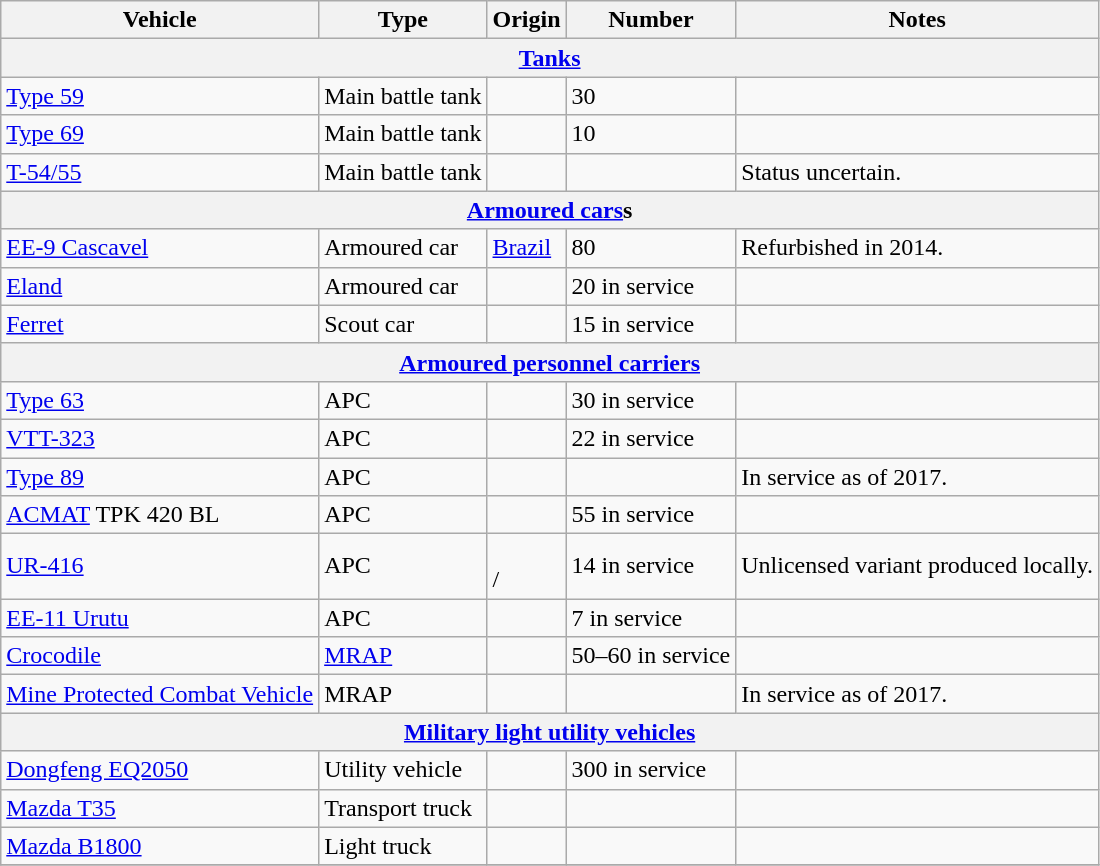<table class="wikitable">
<tr>
<th>Vehicle</th>
<th>Type</th>
<th>Origin</th>
<th>Number</th>
<th>Notes</th>
</tr>
<tr>
<th colspan="7"><a href='#'>Tanks</a></th>
</tr>
<tr>
<td><a href='#'>Type 59</a></td>
<td>Main battle tank</td>
<td></td>
<td>30</td>
<td></td>
</tr>
<tr>
<td><a href='#'>Type 69</a></td>
<td>Main battle tank</td>
<td></td>
<td>10</td>
<td></td>
</tr>
<tr>
<td><a href='#'>T-54/55</a></td>
<td>Main battle tank</td>
<td></td>
<td></td>
<td>Status uncertain.</td>
</tr>
<tr>
<th colspan="7"><a href='#'>Armoured cars</a>s</th>
</tr>
<tr>
<td><a href='#'>EE-9 Cascavel</a></td>
<td>Armoured car</td>
<td> <a href='#'>Brazil</a></td>
<td>80</td>
<td>Refurbished in 2014.</td>
</tr>
<tr>
<td><a href='#'>Eland</a></td>
<td>Armoured car</td>
<td></td>
<td>20 in service</td>
<td></td>
</tr>
<tr>
<td><a href='#'>Ferret</a></td>
<td>Scout car</td>
<td></td>
<td>15 in service</td>
<td></td>
</tr>
<tr>
<th colspan="7"><a href='#'>Armoured personnel carriers</a></th>
</tr>
<tr>
<td><a href='#'>Type 63</a></td>
<td>APC</td>
<td></td>
<td>30 in service</td>
<td></td>
</tr>
<tr>
<td><a href='#'>VTT-323</a></td>
<td>APC</td>
<td></td>
<td>22 in service</td>
<td></td>
</tr>
<tr>
<td><a href='#'>Type 89</a></td>
<td>APC</td>
<td></td>
<td></td>
<td>In service as of 2017.</td>
</tr>
<tr>
<td><a href='#'>ACMAT</a> TPK 420 BL</td>
<td>APC</td>
<td></td>
<td>55 in service</td>
<td></td>
</tr>
<tr>
<td><a href='#'>UR-416</a></td>
<td>APC</td>
<td><br>/ </td>
<td>14 in service</td>
<td>Unlicensed variant produced locally.</td>
</tr>
<tr>
<td><a href='#'>EE-11 Urutu</a></td>
<td>APC</td>
<td></td>
<td>7 in service</td>
<td></td>
</tr>
<tr>
<td><a href='#'>Crocodile</a></td>
<td><a href='#'>MRAP</a></td>
<td></td>
<td>50–60 in service</td>
<td></td>
</tr>
<tr>
<td><a href='#'>Mine Protected Combat Vehicle</a></td>
<td>MRAP</td>
<td></td>
<td></td>
<td>In service as of 2017.</td>
</tr>
<tr>
<th colspan="7"><a href='#'>Military light utility vehicles</a></th>
</tr>
<tr>
<td><a href='#'>Dongfeng EQ2050</a></td>
<td>Utility vehicle</td>
<td></td>
<td>300 in service</td>
<td></td>
</tr>
<tr>
<td><a href='#'>Mazda T35</a></td>
<td>Transport truck</td>
<td></td>
<td></td>
<td></td>
</tr>
<tr>
<td><a href='#'>Mazda B1800</a></td>
<td>Light truck</td>
<td></td>
<td></td>
<td></td>
</tr>
<tr>
</tr>
</table>
